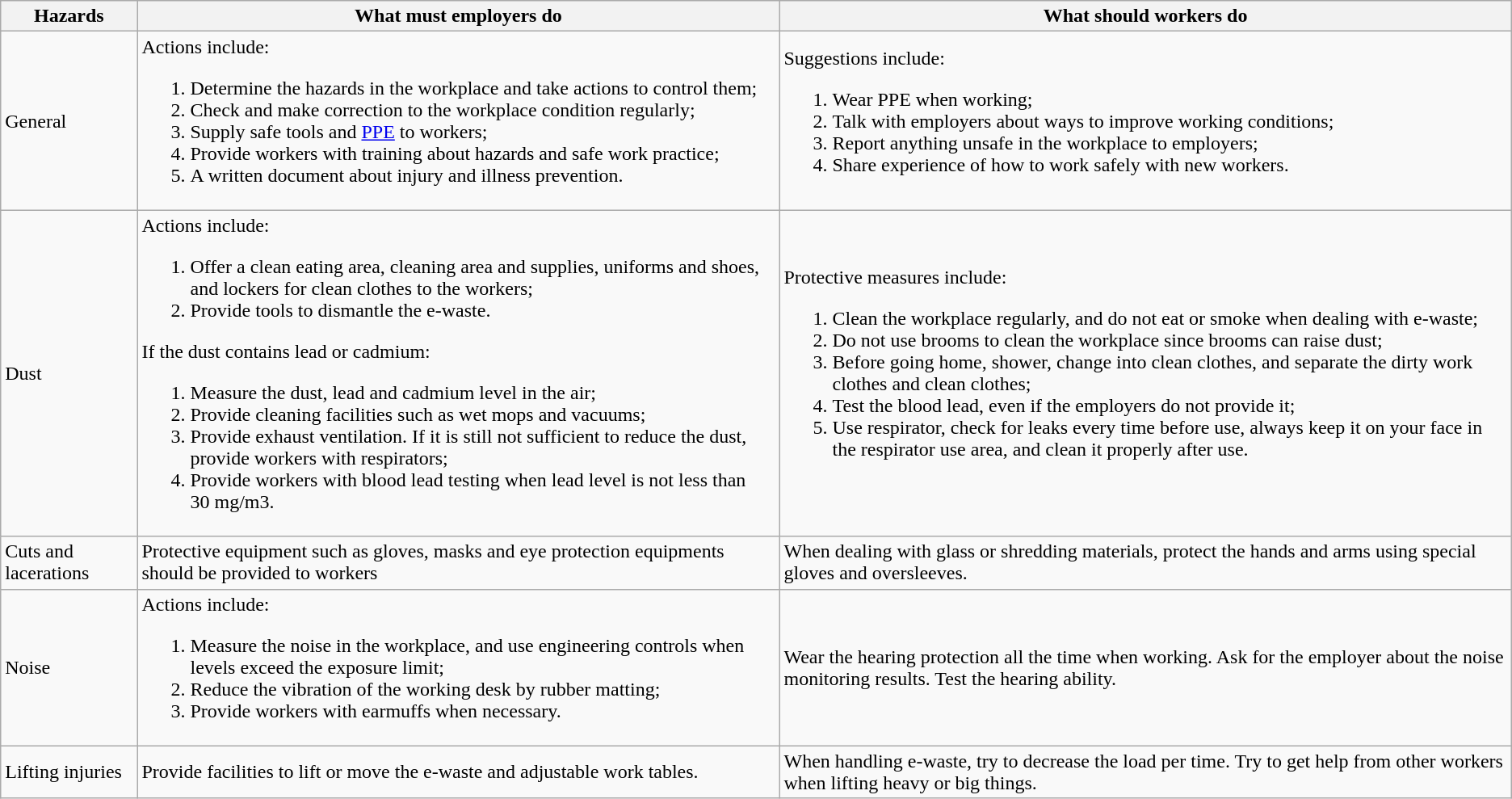<table class="wikitable">
<tr>
<th>Hazards</th>
<th>What must employers do</th>
<th>What should workers do</th>
</tr>
<tr>
<td>General</td>
<td>Actions include:<br><ol><li>Determine the hazards in the workplace and take actions to control them;</li><li>Check and make correction to the workplace condition regularly;</li><li>Supply safe tools and <a href='#'>PPE</a> to workers;</li><li>Provide workers with training about hazards and safe work practice;</li><li>A written document about injury and illness prevention.</li></ol></td>
<td>Suggestions include:<br><ol><li>Wear PPE when working;</li><li>Talk with employers about ways to improve working conditions;</li><li>Report anything unsafe in the workplace to employers;</li><li>Share experience of how to work safely with new workers.</li></ol></td>
</tr>
<tr>
<td>Dust</td>
<td>Actions include:<br><ol><li>Offer a clean eating area, cleaning area and supplies, uniforms and shoes, and lockers for clean clothes to the workers;</li><li>Provide tools to dismantle the e-waste.</li></ol>If the dust contains lead or cadmium:<ol><li>Measure the dust, lead and cadmium level in the air;</li><li>Provide cleaning facilities such as wet mops and vacuums;</li><li>Provide exhaust ventilation. If it is still not sufficient to reduce the dust, provide workers with respirators;</li><li>Provide workers with blood lead testing when lead level is not less than 30 mg/m3.</li></ol></td>
<td>Protective measures include:<br><ol><li>Clean the workplace regularly, and do not eat or smoke when dealing with e-waste;</li><li>Do not use brooms to clean the workplace since brooms can raise dust;</li><li>Before going home, shower, change into clean clothes, and separate the dirty work clothes and clean clothes;</li><li>Test the blood lead, even if the employers do not provide it;</li><li>Use respirator, check for leaks every time before use, always keep it on your face in the respirator use area, and clean it properly after use.</li></ol></td>
</tr>
<tr>
<td>Cuts and lacerations</td>
<td>Protective equipment such as gloves, masks and eye protection equipments should be provided to workers</td>
<td>When dealing with glass or shredding materials, protect the hands and arms using special gloves and oversleeves.</td>
</tr>
<tr>
<td>Noise</td>
<td>Actions include:<br><ol><li>Measure the noise in the workplace, and use engineering controls when levels exceed the exposure limit;</li><li>Reduce the vibration of the working desk by rubber matting;</li><li>Provide workers with earmuffs when necessary.</li></ol></td>
<td>Wear the hearing protection all the time when working. Ask for the employer about the noise monitoring results. Test the hearing ability.</td>
</tr>
<tr>
<td>Lifting injuries</td>
<td>Provide facilities to lift or move the e-waste and adjustable work tables.</td>
<td>When handling e-waste, try to decrease the load per time. Try to get help from other workers when lifting heavy or big things.</td>
</tr>
</table>
